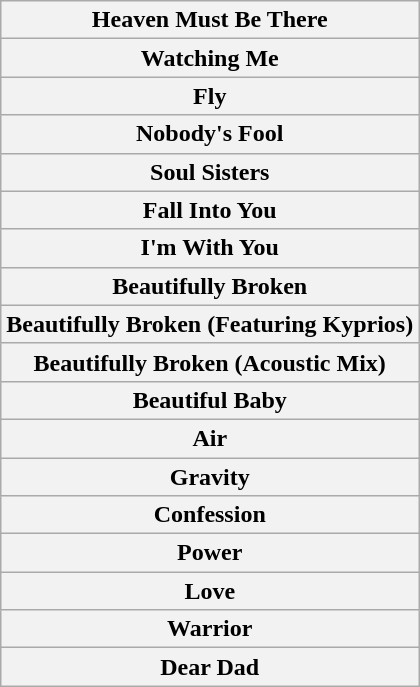<table class="wikitable plainrowheaders" style="text-align:center;" |->
<tr>
<th scope="row">Heaven Must Be There</th>
</tr>
<tr>
<th scope="row">Watching Me</th>
</tr>
<tr>
<th scope="row">Fly</th>
</tr>
<tr>
<th scope="row">Nobody's Fool</th>
</tr>
<tr>
<th scope="row">Soul Sisters</th>
</tr>
<tr>
<th scope="row">Fall Into You</th>
</tr>
<tr>
<th scope="row">I'm With You</th>
</tr>
<tr>
<th scope="row">Beautifully Broken</th>
</tr>
<tr>
<th scope="row">Beautifully Broken (Featuring Kyprios)</th>
</tr>
<tr>
<th scope="row">Beautifully Broken (Acoustic Mix)</th>
</tr>
<tr>
<th scope="row">Beautiful Baby</th>
</tr>
<tr>
<th scope="row">Air</th>
</tr>
<tr>
<th scope="row">Gravity</th>
</tr>
<tr>
<th scope="row">Confession</th>
</tr>
<tr>
<th scope="row">Power</th>
</tr>
<tr>
<th scope="row">Love</th>
</tr>
<tr>
<th scope="row">Warrior</th>
</tr>
<tr>
<th scope="row">Dear Dad</th>
</tr>
</table>
